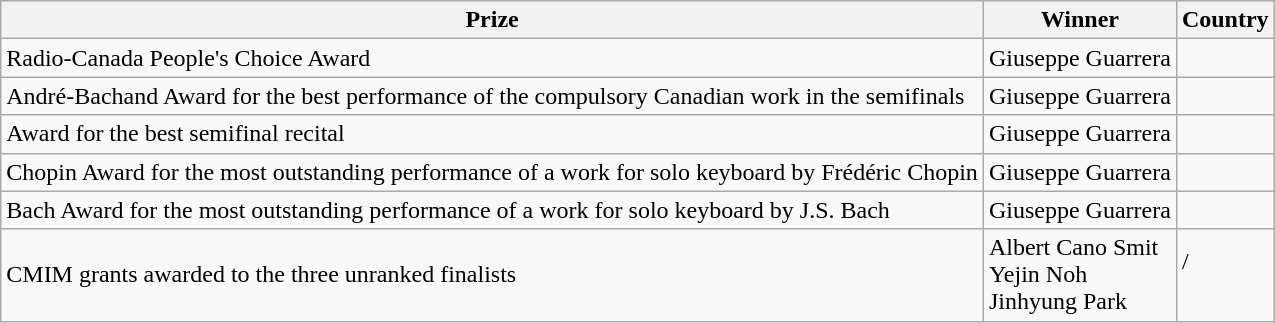<table class="wikitable">
<tr>
<th>Prize</th>
<th>Winner</th>
<th>Country</th>
</tr>
<tr>
<td>Radio-Canada People's Choice Award</td>
<td>Giuseppe Guarrera</td>
<td></td>
</tr>
<tr>
<td>André-Bachand Award for the best performance of the compulsory Canadian work in the semifinals</td>
<td>Giuseppe Guarrera</td>
<td></td>
</tr>
<tr>
<td>Award for the best semifinal recital</td>
<td>Giuseppe Guarrera</td>
<td></td>
</tr>
<tr>
<td>Chopin Award for the most outstanding performance of a work for solo keyboard by Frédéric Chopin</td>
<td>Giuseppe Guarrera</td>
<td></td>
</tr>
<tr>
<td>Bach Award for the most outstanding performance of a work for solo keyboard by J.S. Bach</td>
<td>Giuseppe Guarrera</td>
<td></td>
</tr>
<tr>
<td>CMIM grants awarded to the three unranked finalists</td>
<td>Albert Cano Smit<br>Yejin Noh<br>Jinhyung Park</td>
<td> /<br><br></td>
</tr>
</table>
